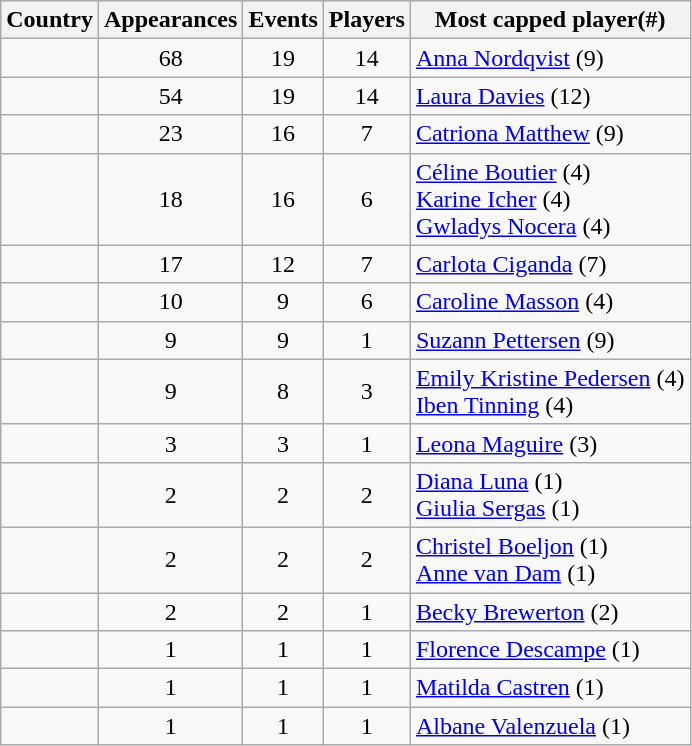<table class="wikitable" style="text-align:center">
<tr>
<th>Country</th>
<th>Appearances</th>
<th>Events</th>
<th>Players</th>
<th>Most capped player(#)</th>
</tr>
<tr>
<td align=left></td>
<td>68</td>
<td>19</td>
<td>14</td>
<td align=left><a href='#'>Anna Nordqvist</a> (9)</td>
</tr>
<tr>
<td align=left></td>
<td>54</td>
<td>19</td>
<td>14</td>
<td align=left><a href='#'>Laura Davies</a> (12)</td>
</tr>
<tr>
<td align=left></td>
<td>23</td>
<td>16</td>
<td>7</td>
<td align=left><a href='#'>Catriona Matthew</a> (9)</td>
</tr>
<tr>
<td align=left></td>
<td>18</td>
<td>16</td>
<td>6</td>
<td align=left><a href='#'>Céline Boutier</a> (4)<br><a href='#'>Karine Icher</a> (4)<br><a href='#'>Gwladys Nocera</a> (4)</td>
</tr>
<tr>
<td align=left></td>
<td>17</td>
<td>12</td>
<td>7</td>
<td align=left><a href='#'>Carlota Ciganda</a> (7)</td>
</tr>
<tr>
<td align=left></td>
<td>10</td>
<td>9</td>
<td>6</td>
<td align=left><a href='#'>Caroline Masson</a> (4)</td>
</tr>
<tr>
<td align=left></td>
<td>9</td>
<td>9</td>
<td>1</td>
<td align=left><a href='#'>Suzann Pettersen</a> (9)</td>
</tr>
<tr>
<td align=left></td>
<td>9</td>
<td>8</td>
<td>3</td>
<td align=left><a href='#'>Emily Kristine Pedersen</a> (4)<br><a href='#'>Iben Tinning</a> (4)</td>
</tr>
<tr>
<td align=left></td>
<td>3</td>
<td>3</td>
<td>1</td>
<td align=left><a href='#'>Leona Maguire</a> (3)</td>
</tr>
<tr>
<td align=left></td>
<td>2</td>
<td>2</td>
<td>2</td>
<td align=left><a href='#'>Diana Luna</a> (1)<br><a href='#'>Giulia Sergas</a> (1)</td>
</tr>
<tr>
<td align=left></td>
<td>2</td>
<td>2</td>
<td>2</td>
<td align=left><a href='#'>Christel Boeljon</a> (1)<br><a href='#'>Anne van Dam</a> (1)</td>
</tr>
<tr>
<td align=left></td>
<td>2</td>
<td>2</td>
<td>1</td>
<td align=left><a href='#'>Becky Brewerton</a> (2)</td>
</tr>
<tr>
<td align=left></td>
<td>1</td>
<td>1</td>
<td>1</td>
<td align=left><a href='#'>Florence Descampe</a> (1)</td>
</tr>
<tr>
<td align=left></td>
<td>1</td>
<td>1</td>
<td>1</td>
<td align=left><a href='#'>Matilda Castren</a> (1)</td>
</tr>
<tr>
<td align=left></td>
<td>1</td>
<td>1</td>
<td>1</td>
<td align=left><a href='#'>Albane Valenzuela</a> (1)</td>
</tr>
</table>
